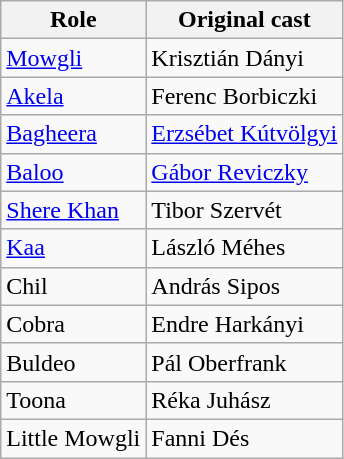<table class=wikitable>
<tr>
<th>Role</th>
<th>Original cast</th>
</tr>
<tr>
<td><a href='#'>Mowgli</a></td>
<td>Krisztián Dányi</td>
</tr>
<tr>
<td><a href='#'>Akela</a></td>
<td>Ferenc Borbiczki</td>
</tr>
<tr>
<td><a href='#'>Bagheera</a></td>
<td><a href='#'>Erzsébet Kútvölgyi</a></td>
</tr>
<tr>
<td><a href='#'>Baloo</a></td>
<td><a href='#'>Gábor Reviczky</a></td>
</tr>
<tr>
<td><a href='#'>Shere Khan</a></td>
<td>Tibor Szervét</td>
</tr>
<tr>
<td><a href='#'>Kaa</a></td>
<td>László Méhes</td>
</tr>
<tr>
<td>Chil</td>
<td>András Sipos</td>
</tr>
<tr>
<td>Cobra</td>
<td>Endre Harkányi</td>
</tr>
<tr>
<td>Buldeo</td>
<td>Pál Oberfrank</td>
</tr>
<tr>
<td>Toona</td>
<td>Réka Juhász</td>
</tr>
<tr>
<td>Little Mowgli</td>
<td>Fanni Dés</td>
</tr>
</table>
